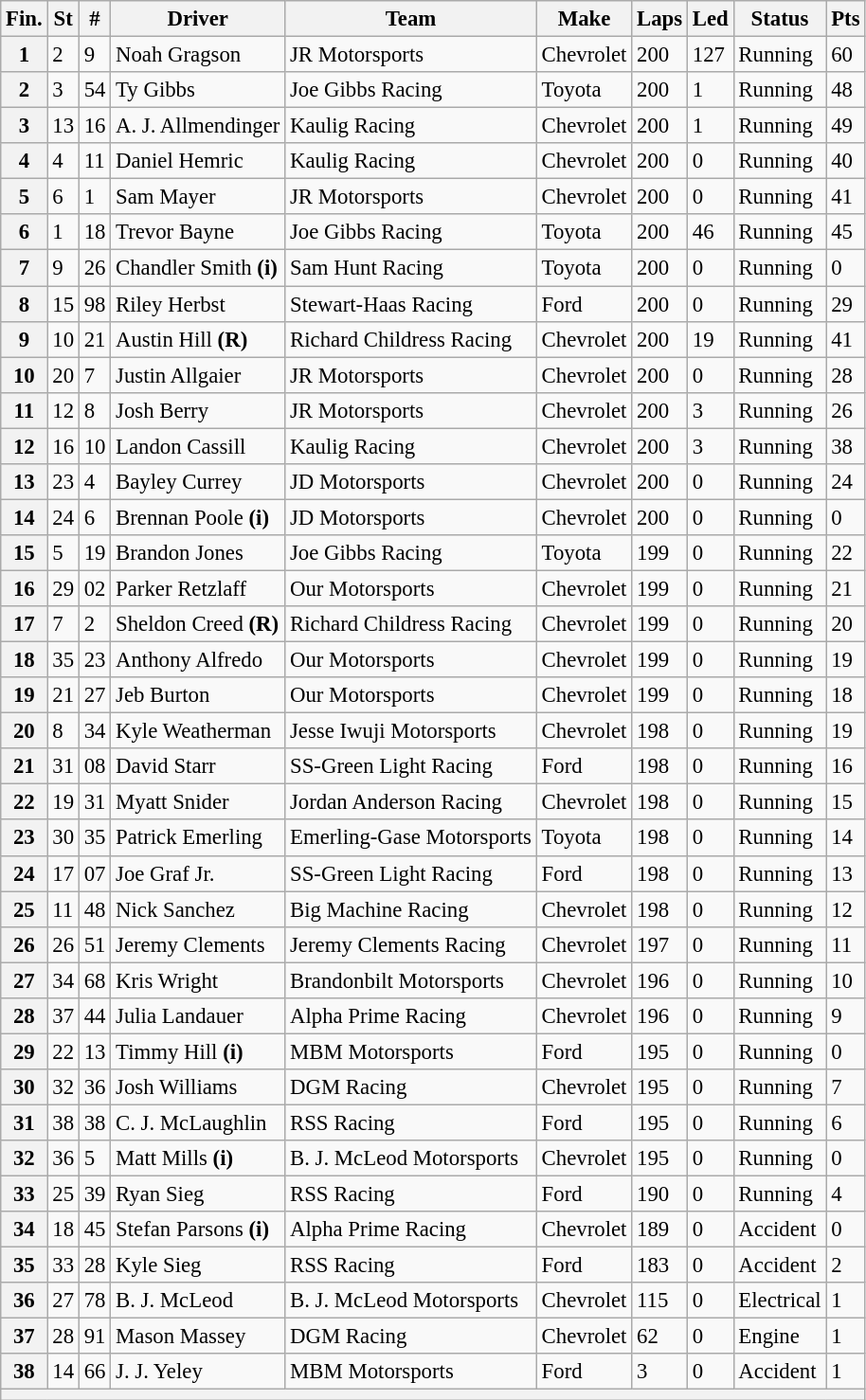<table class="wikitable" style="font-size:95%">
<tr>
<th>Fin.</th>
<th>St</th>
<th>#</th>
<th>Driver</th>
<th>Team</th>
<th>Make</th>
<th>Laps</th>
<th>Led</th>
<th>Status</th>
<th>Pts</th>
</tr>
<tr>
<th>1</th>
<td>2</td>
<td>9</td>
<td>Noah Gragson</td>
<td>JR Motorsports</td>
<td>Chevrolet</td>
<td>200</td>
<td>127</td>
<td>Running</td>
<td>60</td>
</tr>
<tr>
<th>2</th>
<td>3</td>
<td>54</td>
<td>Ty Gibbs</td>
<td>Joe Gibbs Racing</td>
<td>Toyota</td>
<td>200</td>
<td>1</td>
<td>Running</td>
<td>48</td>
</tr>
<tr>
<th>3</th>
<td>13</td>
<td>16</td>
<td>A. J. Allmendinger</td>
<td>Kaulig Racing</td>
<td>Chevrolet</td>
<td>200</td>
<td>1</td>
<td>Running</td>
<td>49</td>
</tr>
<tr>
<th>4</th>
<td>4</td>
<td>11</td>
<td>Daniel Hemric</td>
<td>Kaulig Racing</td>
<td>Chevrolet</td>
<td>200</td>
<td>0</td>
<td>Running</td>
<td>40</td>
</tr>
<tr>
<th>5</th>
<td>6</td>
<td>1</td>
<td>Sam Mayer</td>
<td>JR Motorsports</td>
<td>Chevrolet</td>
<td>200</td>
<td>0</td>
<td>Running</td>
<td>41</td>
</tr>
<tr>
<th>6</th>
<td>1</td>
<td>18</td>
<td>Trevor Bayne</td>
<td>Joe Gibbs Racing</td>
<td>Toyota</td>
<td>200</td>
<td>46</td>
<td>Running</td>
<td>45</td>
</tr>
<tr>
<th>7</th>
<td>9</td>
<td>26</td>
<td>Chandler Smith <strong>(i)</strong></td>
<td>Sam Hunt Racing</td>
<td>Toyota</td>
<td>200</td>
<td>0</td>
<td>Running</td>
<td>0</td>
</tr>
<tr>
<th>8</th>
<td>15</td>
<td>98</td>
<td>Riley Herbst</td>
<td>Stewart-Haas Racing</td>
<td>Ford</td>
<td>200</td>
<td>0</td>
<td>Running</td>
<td>29</td>
</tr>
<tr>
<th>9</th>
<td>10</td>
<td>21</td>
<td>Austin Hill <strong>(R)</strong></td>
<td>Richard Childress Racing</td>
<td>Chevrolet</td>
<td>200</td>
<td>19</td>
<td>Running</td>
<td>41</td>
</tr>
<tr>
<th>10</th>
<td>20</td>
<td>7</td>
<td>Justin Allgaier</td>
<td>JR Motorsports</td>
<td>Chevrolet</td>
<td>200</td>
<td>0</td>
<td>Running</td>
<td>28</td>
</tr>
<tr>
<th>11</th>
<td>12</td>
<td>8</td>
<td>Josh Berry</td>
<td>JR Motorsports</td>
<td>Chevrolet</td>
<td>200</td>
<td>3</td>
<td>Running</td>
<td>26</td>
</tr>
<tr>
<th>12</th>
<td>16</td>
<td>10</td>
<td>Landon Cassill</td>
<td>Kaulig Racing</td>
<td>Chevrolet</td>
<td>200</td>
<td>3</td>
<td>Running</td>
<td>38</td>
</tr>
<tr>
<th>13</th>
<td>23</td>
<td>4</td>
<td>Bayley Currey</td>
<td>JD Motorsports</td>
<td>Chevrolet</td>
<td>200</td>
<td>0</td>
<td>Running</td>
<td>24</td>
</tr>
<tr>
<th>14</th>
<td>24</td>
<td>6</td>
<td>Brennan Poole <strong>(i)</strong></td>
<td>JD Motorsports</td>
<td>Chevrolet</td>
<td>200</td>
<td>0</td>
<td>Running</td>
<td>0</td>
</tr>
<tr>
<th>15</th>
<td>5</td>
<td>19</td>
<td>Brandon Jones</td>
<td>Joe Gibbs Racing</td>
<td>Toyota</td>
<td>199</td>
<td>0</td>
<td>Running</td>
<td>22</td>
</tr>
<tr>
<th>16</th>
<td>29</td>
<td>02</td>
<td>Parker Retzlaff</td>
<td>Our Motorsports</td>
<td>Chevrolet</td>
<td>199</td>
<td>0</td>
<td>Running</td>
<td>21</td>
</tr>
<tr>
<th>17</th>
<td>7</td>
<td>2</td>
<td>Sheldon Creed <strong>(R)</strong></td>
<td>Richard Childress Racing</td>
<td>Chevrolet</td>
<td>199</td>
<td>0</td>
<td>Running</td>
<td>20</td>
</tr>
<tr>
<th>18</th>
<td>35</td>
<td>23</td>
<td>Anthony Alfredo</td>
<td>Our Motorsports</td>
<td>Chevrolet</td>
<td>199</td>
<td>0</td>
<td>Running</td>
<td>19</td>
</tr>
<tr>
<th>19</th>
<td>21</td>
<td>27</td>
<td>Jeb Burton</td>
<td>Our Motorsports</td>
<td>Chevrolet</td>
<td>199</td>
<td>0</td>
<td>Running</td>
<td>18</td>
</tr>
<tr>
<th>20</th>
<td>8</td>
<td>34</td>
<td>Kyle Weatherman</td>
<td>Jesse Iwuji Motorsports</td>
<td>Chevrolet</td>
<td>198</td>
<td>0</td>
<td>Running</td>
<td>19</td>
</tr>
<tr>
<th>21</th>
<td>31</td>
<td>08</td>
<td>David Starr</td>
<td>SS-Green Light Racing</td>
<td>Ford</td>
<td>198</td>
<td>0</td>
<td>Running</td>
<td>16</td>
</tr>
<tr>
<th>22</th>
<td>19</td>
<td>31</td>
<td>Myatt Snider</td>
<td>Jordan Anderson Racing</td>
<td>Chevrolet</td>
<td>198</td>
<td>0</td>
<td>Running</td>
<td>15</td>
</tr>
<tr>
<th>23</th>
<td>30</td>
<td>35</td>
<td>Patrick Emerling</td>
<td>Emerling-Gase Motorsports</td>
<td>Toyota</td>
<td>198</td>
<td>0</td>
<td>Running</td>
<td>14</td>
</tr>
<tr>
<th>24</th>
<td>17</td>
<td>07</td>
<td>Joe Graf Jr.</td>
<td>SS-Green Light Racing</td>
<td>Ford</td>
<td>198</td>
<td>0</td>
<td>Running</td>
<td>13</td>
</tr>
<tr>
<th>25</th>
<td>11</td>
<td>48</td>
<td>Nick Sanchez</td>
<td>Big Machine Racing</td>
<td>Chevrolet</td>
<td>198</td>
<td>0</td>
<td>Running</td>
<td>12</td>
</tr>
<tr>
<th>26</th>
<td>26</td>
<td>51</td>
<td>Jeremy Clements</td>
<td>Jeremy Clements Racing</td>
<td>Chevrolet</td>
<td>197</td>
<td>0</td>
<td>Running</td>
<td>11</td>
</tr>
<tr>
<th>27</th>
<td>34</td>
<td>68</td>
<td>Kris Wright</td>
<td>Brandonbilt Motorsports</td>
<td>Chevrolet</td>
<td>196</td>
<td>0</td>
<td>Running</td>
<td>10</td>
</tr>
<tr>
<th>28</th>
<td>37</td>
<td>44</td>
<td>Julia Landauer</td>
<td>Alpha Prime Racing</td>
<td>Chevrolet</td>
<td>196</td>
<td>0</td>
<td>Running</td>
<td>9</td>
</tr>
<tr>
<th>29</th>
<td>22</td>
<td>13</td>
<td>Timmy Hill <strong>(i)</strong></td>
<td>MBM Motorsports</td>
<td>Ford</td>
<td>195</td>
<td>0</td>
<td>Running</td>
<td>0</td>
</tr>
<tr>
<th>30</th>
<td>32</td>
<td>36</td>
<td>Josh Williams</td>
<td>DGM Racing</td>
<td>Chevrolet</td>
<td>195</td>
<td>0</td>
<td>Running</td>
<td>7</td>
</tr>
<tr>
<th>31</th>
<td>38</td>
<td>38</td>
<td>C. J. McLaughlin</td>
<td>RSS Racing</td>
<td>Ford</td>
<td>195</td>
<td>0</td>
<td>Running</td>
<td>6</td>
</tr>
<tr>
<th>32</th>
<td>36</td>
<td>5</td>
<td>Matt Mills <strong>(i)</strong></td>
<td>B. J. McLeod Motorsports</td>
<td>Chevrolet</td>
<td>195</td>
<td>0</td>
<td>Running</td>
<td>0</td>
</tr>
<tr>
<th>33</th>
<td>25</td>
<td>39</td>
<td>Ryan Sieg</td>
<td>RSS Racing</td>
<td>Ford</td>
<td>190</td>
<td>0</td>
<td>Running</td>
<td>4</td>
</tr>
<tr>
<th>34</th>
<td>18</td>
<td>45</td>
<td>Stefan Parsons <strong>(i)</strong></td>
<td>Alpha Prime Racing</td>
<td>Chevrolet</td>
<td>189</td>
<td>0</td>
<td>Accident</td>
<td>0</td>
</tr>
<tr>
<th>35</th>
<td>33</td>
<td>28</td>
<td>Kyle Sieg</td>
<td>RSS Racing</td>
<td>Ford</td>
<td>183</td>
<td>0</td>
<td>Accident</td>
<td>2</td>
</tr>
<tr>
<th>36</th>
<td>27</td>
<td>78</td>
<td>B. J. McLeod</td>
<td>B. J. McLeod Motorsports</td>
<td>Chevrolet</td>
<td>115</td>
<td>0</td>
<td>Electrical</td>
<td>1</td>
</tr>
<tr>
<th>37</th>
<td>28</td>
<td>91</td>
<td>Mason Massey</td>
<td>DGM Racing</td>
<td>Chevrolet</td>
<td>62</td>
<td>0</td>
<td>Engine</td>
<td>1</td>
</tr>
<tr>
<th>38</th>
<td>14</td>
<td>66</td>
<td>J. J. Yeley</td>
<td>MBM Motorsports</td>
<td>Ford</td>
<td>3</td>
<td>0</td>
<td>Accident</td>
<td>1</td>
</tr>
<tr>
<th colspan="10"></th>
</tr>
</table>
